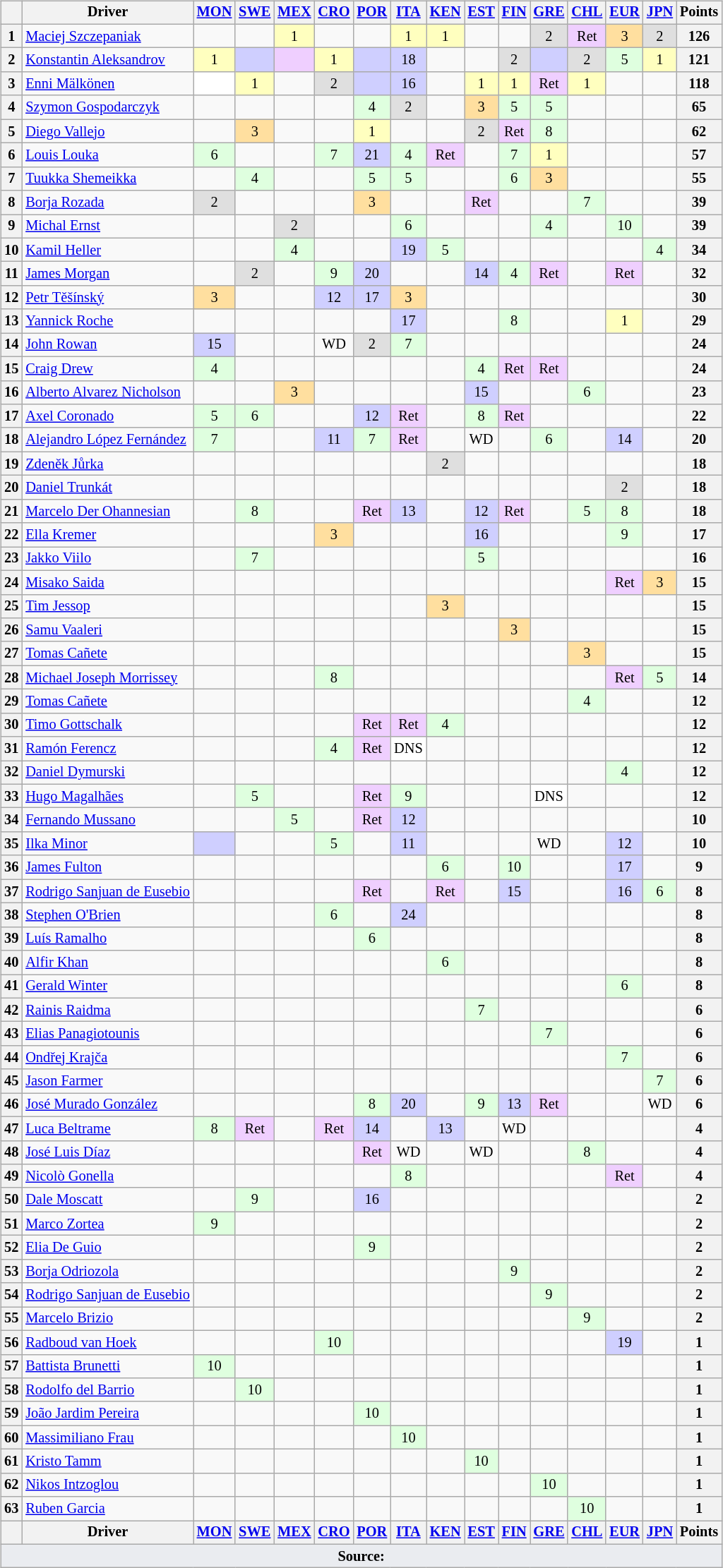<table>
<tr>
<td valign="top"><br><table class="wikitable" style="font-size: 85%; text-align: center">
<tr valign="top">
<th valign="middle"></th>
<th valign="middle">Driver</th>
<th><a href='#'>MON</a><br></th>
<th><a href='#'>SWE</a><br></th>
<th><a href='#'>MEX</a><br></th>
<th><a href='#'>CRO</a><br></th>
<th><a href='#'>POR</a><br></th>
<th><a href='#'>ITA</a><br></th>
<th><a href='#'>KEN</a><br></th>
<th><a href='#'>EST</a><br></th>
<th><a href='#'>FIN</a><br></th>
<th><a href='#'>GRE</a><br></th>
<th><a href='#'>CHL</a><br></th>
<th><a href='#'>EUR</a><br></th>
<th><a href='#'>JPN</a><br></th>
<th valign="middle">Points</th>
</tr>
<tr>
<th>1</th>
<td align="left"> <a href='#'>Maciej Szczepaniak</a></td>
<td></td>
<td></td>
<td style="background:#ffffbf">1</td>
<td></td>
<td></td>
<td style="background:#ffffbf">1</td>
<td style="background:#ffffbf">1</td>
<td></td>
<td></td>
<td style="background:#dfdfdf">2</td>
<td style="background:#efcfff">Ret</td>
<td style="background:#ffdf9f">3</td>
<td style="background:#dfdfdf">2</td>
<th>126</th>
</tr>
<tr>
<th>2</th>
<td align="left"> <a href='#'>Konstantin Aleksandrov</a></td>
<td style="background:#ffffbf">1</td>
<td style="background:#cfcfff"></td>
<td style="background:#efcfff"></td>
<td style="background:#ffffbf">1</td>
<td style="background:#cfcfff"></td>
<td style="background:#cfcfff">18</td>
<td></td>
<td></td>
<td style="background:#dfdfdf">2</td>
<td style="background:#cfcfff"></td>
<td style="background:#dfdfdf">2</td>
<td style="background:#dfffdf">5</td>
<td style="background:#ffffbf">1</td>
<th>121</th>
</tr>
<tr>
<th>3</th>
<td align="left"> <a href='#'>Enni Mälkönen</a></td>
<td style="background:white"></td>
<td style="background:#ffffbf">1</td>
<td></td>
<td style="background:#dfdfdf">2</td>
<td style="background:#cfcfff"></td>
<td style="background:#cfcfff">16</td>
<td></td>
<td style="background:#ffffbf">1</td>
<td style="background:#ffffbf">1</td>
<td style="background:#efcfff">Ret</td>
<td style="background:#ffffbf">1</td>
<td></td>
<td></td>
<th>118</th>
</tr>
<tr>
<th>4</th>
<td align="left"> <a href='#'>Szymon Gospodarczyk</a></td>
<td></td>
<td></td>
<td></td>
<td></td>
<td style="background:#dfffdf">4</td>
<td style="background:#dfdfdf">2</td>
<td></td>
<td style="background:#ffdf9f">3</td>
<td style="background:#dfffdf">5</td>
<td style="background:#dfffdf">5</td>
<td></td>
<td></td>
<td></td>
<th>65</th>
</tr>
<tr>
<th>5</th>
<td align="left"> <a href='#'>Diego Vallejo</a></td>
<td></td>
<td style="background:#ffdf9f">3</td>
<td></td>
<td></td>
<td style="background:#ffffbf">1</td>
<td></td>
<td></td>
<td style="background:#dfdfdf">2</td>
<td style="background:#efcfff">Ret</td>
<td style="background:#dfffdf">8</td>
<td></td>
<td></td>
<td></td>
<th>62</th>
</tr>
<tr>
<th>6</th>
<td align="left"> <a href='#'>Louis Louka</a></td>
<td style="background:#dfffdf">6</td>
<td></td>
<td></td>
<td style="background:#dfffdf">7</td>
<td style="background:#cfcfff">21</td>
<td style="background:#dfffdf">4</td>
<td style="background:#efcfff">Ret</td>
<td></td>
<td style="background:#dfffdf">7</td>
<td style="background:#ffffbf">1</td>
<td></td>
<td></td>
<td></td>
<th>57</th>
</tr>
<tr>
<th>7</th>
<td align="left"> <a href='#'>Tuukka Shemeikka</a></td>
<td></td>
<td style="background:#dfffdf">4</td>
<td></td>
<td></td>
<td style="background:#dfffdf">5</td>
<td style="background:#dfffdf">5</td>
<td></td>
<td></td>
<td style="background:#dfffdf">6</td>
<td style="background:#ffdf9f">3</td>
<td></td>
<td></td>
<td></td>
<th>55</th>
</tr>
<tr>
<th>8</th>
<td align="left"> <a href='#'>Borja Rozada</a></td>
<td style="background:#dfdfdf">2</td>
<td></td>
<td></td>
<td></td>
<td style="background:#ffdf9f">3</td>
<td></td>
<td></td>
<td style="background:#efcfff">Ret</td>
<td></td>
<td></td>
<td style="background:#dfffdf">7</td>
<td></td>
<td></td>
<th>39</th>
</tr>
<tr>
<th>9</th>
<td align="left"> <a href='#'>Michal Ernst</a></td>
<td></td>
<td></td>
<td style="background:#dfdfdf">2</td>
<td></td>
<td></td>
<td style="background:#dfffdf">6</td>
<td></td>
<td></td>
<td></td>
<td style="background:#dfffdf">4</td>
<td></td>
<td style="background:#dfffdf">10</td>
<td></td>
<th>39</th>
</tr>
<tr>
<th>10</th>
<td align="left"> <a href='#'>Kamil Heller</a></td>
<td></td>
<td></td>
<td style="background:#dfffdf">4</td>
<td></td>
<td></td>
<td style="background:#cfcfff">19</td>
<td style="background:#dfffdf">5</td>
<td></td>
<td></td>
<td></td>
<td></td>
<td></td>
<td style="background:#dfffdf">4</td>
<th>34</th>
</tr>
<tr>
<th>11</th>
<td align="left"> <a href='#'>James Morgan</a></td>
<td></td>
<td style="background:#dfdfdf">2</td>
<td></td>
<td style="background:#dfffdf">9</td>
<td style="background:#cfcfff">20</td>
<td></td>
<td></td>
<td style="background:#cfcfff">14</td>
<td style="background:#dfffdf">4</td>
<td style="background:#efcfff">Ret</td>
<td></td>
<td style="background:#efcfff">Ret</td>
<td></td>
<th>32</th>
</tr>
<tr>
<th>12</th>
<td align="left"> <a href='#'>Petr Těšínský</a></td>
<td style="background:#ffdf9f">3</td>
<td></td>
<td></td>
<td style="background:#cfcfff">12</td>
<td style="background:#cfcfff">17</td>
<td style="background:#ffdf9f">3</td>
<td></td>
<td></td>
<td></td>
<td></td>
<td></td>
<td></td>
<td></td>
<th>30</th>
</tr>
<tr>
<th>13</th>
<td align="left"> <a href='#'>Yannick Roche</a></td>
<td></td>
<td></td>
<td></td>
<td></td>
<td></td>
<td style="background:#cfcfff">17</td>
<td></td>
<td></td>
<td style="background:#dfffdf">8</td>
<td></td>
<td></td>
<td style="background:#ffffbf">1</td>
<td></td>
<th>29</th>
</tr>
<tr>
<th>14</th>
<td align="left"> <a href='#'>John Rowan</a></td>
<td style="background:#cfcfff">15</td>
<td></td>
<td></td>
<td>WD</td>
<td style="background:#dfdfdf">2</td>
<td style="background:#dfffdf">7</td>
<td></td>
<td></td>
<td></td>
<td></td>
<td></td>
<td></td>
<td></td>
<th>24</th>
</tr>
<tr>
<th>15</th>
<td align="left"> <a href='#'>Craig Drew</a></td>
<td style="background:#dfffdf">4</td>
<td></td>
<td></td>
<td></td>
<td></td>
<td></td>
<td></td>
<td style="background:#dfffdf">4</td>
<td style="background:#efcfff">Ret</td>
<td style="background:#efcfff">Ret</td>
<td></td>
<td></td>
<td></td>
<th>24</th>
</tr>
<tr>
<th>16</th>
<td align="left"> <a href='#'>Alberto Alvarez Nicholson</a></td>
<td></td>
<td></td>
<td style="background:#ffdf9f">3</td>
<td></td>
<td></td>
<td></td>
<td></td>
<td style="background:#cfcfff">15</td>
<td></td>
<td></td>
<td style="background:#dfffdf">6</td>
<td></td>
<td></td>
<th>23</th>
</tr>
<tr>
<th>17</th>
<td align="left"> <a href='#'>Axel Coronado</a></td>
<td style="background:#dfffdf">5</td>
<td style="background:#dfffdf">6</td>
<td></td>
<td></td>
<td style="background:#cfcfff">12</td>
<td style="background:#efcfff">Ret</td>
<td></td>
<td style="background:#dfffdf">8</td>
<td style="background:#efcfff">Ret</td>
<td></td>
<td></td>
<td></td>
<td></td>
<th>22</th>
</tr>
<tr>
<th>18</th>
<td align="left"> <a href='#'>Alejandro López Fernández</a></td>
<td style="background:#dfffdf">7</td>
<td></td>
<td></td>
<td style="background:#cfcfff">11</td>
<td style="background:#dfffdf">7</td>
<td style="background:#efcfff">Ret</td>
<td></td>
<td>WD</td>
<td></td>
<td style="background:#dfffdf">6</td>
<td></td>
<td style="background:#cfcfff">14</td>
<td></td>
<th>20</th>
</tr>
<tr>
<th>19</th>
<td align="left"> <a href='#'>Zdeněk Jůrka</a></td>
<td></td>
<td></td>
<td></td>
<td></td>
<td></td>
<td></td>
<td style="background:#dfdfdf">2</td>
<td></td>
<td></td>
<td></td>
<td></td>
<td></td>
<td></td>
<th>18</th>
</tr>
<tr>
<th>20</th>
<td align="left"> <a href='#'>Daniel Trunkát</a></td>
<td></td>
<td></td>
<td></td>
<td></td>
<td></td>
<td></td>
<td></td>
<td></td>
<td></td>
<td></td>
<td></td>
<td style="background:#dfdfdf">2</td>
<td></td>
<th>18</th>
</tr>
<tr>
<th>21</th>
<td align="left"> <a href='#'>Marcelo Der Ohannesian</a></td>
<td></td>
<td style="background:#dfffdf">8</td>
<td></td>
<td></td>
<td style="background:#efcfff">Ret</td>
<td style="background:#cfcfff">13</td>
<td></td>
<td style="background:#cfcfff">12</td>
<td style="background:#efcfff">Ret</td>
<td></td>
<td style="background:#dfffdf">5</td>
<td style="background:#dfffdf">8</td>
<td></td>
<th>18</th>
</tr>
<tr>
<th>22</th>
<td align="left"> <a href='#'>Ella Kremer</a></td>
<td></td>
<td></td>
<td></td>
<td style="background:#ffdf9f">3</td>
<td></td>
<td></td>
<td></td>
<td style="background:#cfcfff">16</td>
<td></td>
<td></td>
<td></td>
<td style="background:#dfffdf">9</td>
<td></td>
<th>17</th>
</tr>
<tr>
<th>23</th>
<td align="left"> <a href='#'>Jakko Viilo</a></td>
<td></td>
<td style="background:#dfffdf">7</td>
<td></td>
<td></td>
<td></td>
<td></td>
<td></td>
<td style="background:#dfffdf">5</td>
<td></td>
<td></td>
<td></td>
<td></td>
<td></td>
<th>16</th>
</tr>
<tr>
<th>24</th>
<td align="left"> <a href='#'>Misako Saida</a></td>
<td></td>
<td></td>
<td></td>
<td></td>
<td></td>
<td></td>
<td></td>
<td></td>
<td></td>
<td></td>
<td></td>
<td style="background:#efcfff">Ret</td>
<td style="background:#ffdf9f">3</td>
<th>15</th>
</tr>
<tr>
<th>25</th>
<td align="left"> <a href='#'>Tim Jessop</a></td>
<td></td>
<td></td>
<td></td>
<td></td>
<td></td>
<td></td>
<td style="background:#ffdf9f">3</td>
<td></td>
<td></td>
<td></td>
<td></td>
<td></td>
<td></td>
<th>15</th>
</tr>
<tr>
<th>26</th>
<td align="left"> <a href='#'>Samu Vaaleri</a></td>
<td></td>
<td></td>
<td></td>
<td></td>
<td></td>
<td></td>
<td></td>
<td></td>
<td style="background:#ffdf9f">3</td>
<td></td>
<td></td>
<td></td>
<td></td>
<th>15</th>
</tr>
<tr>
<th>27</th>
<td align="left"> <a href='#'>Tomas Cañete</a></td>
<td></td>
<td></td>
<td></td>
<td></td>
<td></td>
<td></td>
<td></td>
<td></td>
<td></td>
<td></td>
<td style="background:#ffdf9f">3</td>
<td></td>
<td></td>
<th>15</th>
</tr>
<tr>
<th>28</th>
<td align="left"> <a href='#'>Michael Joseph Morrissey</a></td>
<td></td>
<td></td>
<td></td>
<td style="background:#dfffdf">8</td>
<td></td>
<td></td>
<td></td>
<td></td>
<td></td>
<td></td>
<td></td>
<td style="background:#efcfff">Ret</td>
<td style="background:#dfffdf">5</td>
<th>14</th>
</tr>
<tr>
<th>29</th>
<td align="left"> <a href='#'>Tomas Cañete</a></td>
<td></td>
<td></td>
<td></td>
<td></td>
<td></td>
<td></td>
<td></td>
<td></td>
<td></td>
<td></td>
<td style="background:#dfffdf">4</td>
<td></td>
<td></td>
<th>12</th>
</tr>
<tr>
<th>30</th>
<td align="left"> <a href='#'>Timo Gottschalk</a></td>
<td></td>
<td></td>
<td></td>
<td></td>
<td style="background:#efcfff">Ret</td>
<td style="background:#efcfff">Ret</td>
<td style="background:#dfffdf">4</td>
<td></td>
<td></td>
<td></td>
<td></td>
<td></td>
<td></td>
<th>12</th>
</tr>
<tr>
<th>31</th>
<td align="left"> <a href='#'>Ramón Ferencz</a></td>
<td></td>
<td></td>
<td></td>
<td style="background:#dfffdf">4</td>
<td style="background:#efcfff">Ret</td>
<td style="background:white">DNS</td>
<td></td>
<td></td>
<td></td>
<td></td>
<td></td>
<td></td>
<td></td>
<th>12</th>
</tr>
<tr>
<th>32</th>
<td align="left"> <a href='#'>Daniel Dymurski</a></td>
<td></td>
<td></td>
<td></td>
<td></td>
<td></td>
<td></td>
<td></td>
<td></td>
<td></td>
<td></td>
<td></td>
<td style="background:#dfffdf">4</td>
<td></td>
<th>12</th>
</tr>
<tr>
<th>33</th>
<td align="left"> <a href='#'>Hugo Magalhães</a></td>
<td></td>
<td style="background:#dfffdf">5</td>
<td></td>
<td></td>
<td style="background:#efcfff">Ret</td>
<td style="background:#dfffdf">9</td>
<td></td>
<td></td>
<td></td>
<td style="background:white">DNS</td>
<td></td>
<td></td>
<td></td>
<th>12</th>
</tr>
<tr>
<th>34</th>
<td align="left"> <a href='#'>Fernando Mussano</a></td>
<td></td>
<td></td>
<td style="background:#dfffdf">5</td>
<td></td>
<td style="background:#efcfff">Ret</td>
<td style="background:#cfcfff">12</td>
<td></td>
<td></td>
<td></td>
<td></td>
<td></td>
<td></td>
<td></td>
<th>10</th>
</tr>
<tr>
<th>35</th>
<td align="left"> <a href='#'>Ilka Minor</a></td>
<td style="background:#cfcfff"></td>
<td></td>
<td></td>
<td style="background:#dfffdf">5</td>
<td></td>
<td style="background:#cfcfff">11</td>
<td></td>
<td></td>
<td></td>
<td>WD</td>
<td></td>
<td style="background:#cfcfff">12</td>
<td></td>
<th>10</th>
</tr>
<tr>
<th>36</th>
<td align="left"> <a href='#'>James Fulton</a></td>
<td></td>
<td></td>
<td></td>
<td></td>
<td></td>
<td></td>
<td style="background:#dfffdf">6</td>
<td></td>
<td style="background:#dfffdf">10</td>
<td></td>
<td></td>
<td style="background:#cfcfff">17</td>
<td></td>
<th>9</th>
</tr>
<tr>
<th>37</th>
<td align="left"> <a href='#'>Rodrigo Sanjuan de Eusebio</a></td>
<td></td>
<td></td>
<td></td>
<td></td>
<td style="background:#efcfff">Ret</td>
<td></td>
<td style="background:#efcfff">Ret</td>
<td></td>
<td style="background:#cfcfff">15</td>
<td></td>
<td></td>
<td style="background:#cfcfff">16</td>
<td style="background:#dfffdf">6</td>
<th>8</th>
</tr>
<tr>
<th>38</th>
<td align="left"> <a href='#'>Stephen O'Brien</a></td>
<td></td>
<td></td>
<td></td>
<td style="background:#dfffdf">6</td>
<td></td>
<td style="background:#cfcfff">24</td>
<td></td>
<td></td>
<td></td>
<td></td>
<td></td>
<td></td>
<td></td>
<th>8</th>
</tr>
<tr>
<th>39</th>
<td align="left"> <a href='#'>Luís Ramalho</a></td>
<td></td>
<td></td>
<td></td>
<td></td>
<td style="background:#dfffdf">6</td>
<td></td>
<td></td>
<td></td>
<td></td>
<td></td>
<td></td>
<td></td>
<td></td>
<th>8</th>
</tr>
<tr>
<th>40</th>
<td align="left"> <a href='#'>Alfir Khan</a></td>
<td></td>
<td></td>
<td></td>
<td></td>
<td></td>
<td></td>
<td style="background:#dfffdf">6</td>
<td></td>
<td></td>
<td></td>
<td></td>
<td></td>
<td></td>
<th>8</th>
</tr>
<tr>
<th>41</th>
<td align="left"> <a href='#'>Gerald Winter</a></td>
<td></td>
<td></td>
<td></td>
<td></td>
<td></td>
<td></td>
<td></td>
<td></td>
<td></td>
<td></td>
<td></td>
<td style="background:#dfffdf">6</td>
<td></td>
<th>8</th>
</tr>
<tr>
<th>42</th>
<td align="left"> <a href='#'>Rainis Raidma</a></td>
<td></td>
<td></td>
<td></td>
<td></td>
<td></td>
<td></td>
<td></td>
<td style="background:#dfffdf">7</td>
<td></td>
<td></td>
<td></td>
<td></td>
<td></td>
<th>6</th>
</tr>
<tr>
<th>43</th>
<td align="left"> <a href='#'>Elias Panagiotounis</a></td>
<td></td>
<td></td>
<td></td>
<td></td>
<td></td>
<td></td>
<td></td>
<td></td>
<td></td>
<td style="background:#dfffdf">7</td>
<td></td>
<td></td>
<td></td>
<th>6</th>
</tr>
<tr>
<th>44</th>
<td align="left"> <a href='#'>Ondřej Krajča</a></td>
<td></td>
<td></td>
<td></td>
<td></td>
<td></td>
<td></td>
<td></td>
<td></td>
<td></td>
<td></td>
<td></td>
<td style="background:#dfffdf">7</td>
<td></td>
<th>6</th>
</tr>
<tr>
<th>45</th>
<td align="left"> <a href='#'>Jason Farmer</a></td>
<td></td>
<td></td>
<td></td>
<td></td>
<td></td>
<td></td>
<td></td>
<td></td>
<td></td>
<td></td>
<td></td>
<td></td>
<td style="background:#dfffdf">7</td>
<th>6</th>
</tr>
<tr>
<th>46</th>
<td align="left"> <a href='#'>José Murado González</a></td>
<td></td>
<td></td>
<td></td>
<td></td>
<td style="background:#dfffdf">8</td>
<td style="background:#cfcfff">20</td>
<td></td>
<td style="background:#dfffdf">9</td>
<td style="background:#cfcfff">13</td>
<td style="background:#efcfff">Ret</td>
<td></td>
<td></td>
<td>WD</td>
<th>6</th>
</tr>
<tr>
<th>47</th>
<td align="left"> <a href='#'>Luca Beltrame</a></td>
<td style="background:#dfffdf">8</td>
<td style="background:#efcfff">Ret</td>
<td></td>
<td style="background:#efcfff">Ret</td>
<td style="background:#cfcfff">14</td>
<td></td>
<td style="background:#cfcfff">13</td>
<td></td>
<td>WD</td>
<td></td>
<td></td>
<td></td>
<td></td>
<th>4</th>
</tr>
<tr>
<th>48</th>
<td align="left"> <a href='#'>José Luis Díaz</a></td>
<td></td>
<td></td>
<td></td>
<td></td>
<td style="background:#efcfff">Ret</td>
<td>WD</td>
<td></td>
<td>WD</td>
<td></td>
<td></td>
<td style="background:#dfffdf">8</td>
<td></td>
<td></td>
<th>4</th>
</tr>
<tr>
<th>49</th>
<td align="left"> <a href='#'>Nicolò Gonella</a></td>
<td></td>
<td></td>
<td></td>
<td></td>
<td></td>
<td style="background:#dfffdf">8</td>
<td></td>
<td></td>
<td></td>
<td></td>
<td></td>
<td style="background:#efcfff">Ret</td>
<td></td>
<th>4</th>
</tr>
<tr>
<th>50</th>
<td align="left"> <a href='#'>Dale Moscatt</a></td>
<td></td>
<td style="background:#dfffdf">9</td>
<td></td>
<td></td>
<td style="background:#cfcfff">16</td>
<td></td>
<td></td>
<td></td>
<td></td>
<td></td>
<td></td>
<td></td>
<td></td>
<th>2</th>
</tr>
<tr>
<th>51</th>
<td align="left"> <a href='#'>Marco Zortea</a></td>
<td style="background:#dfffdf">9</td>
<td></td>
<td></td>
<td></td>
<td></td>
<td></td>
<td></td>
<td></td>
<td></td>
<td></td>
<td></td>
<td></td>
<td></td>
<th>2</th>
</tr>
<tr>
<th>52</th>
<td align="left"> <a href='#'>Elia De Guio</a></td>
<td></td>
<td></td>
<td></td>
<td></td>
<td style="background:#dfffdf">9</td>
<td></td>
<td></td>
<td></td>
<td></td>
<td></td>
<td></td>
<td></td>
<td></td>
<th>2</th>
</tr>
<tr>
<th>53</th>
<td align="left"> <a href='#'>Borja Odriozola</a></td>
<td></td>
<td></td>
<td></td>
<td></td>
<td></td>
<td></td>
<td></td>
<td></td>
<td style="background:#dfffdf">9</td>
<td></td>
<td></td>
<td></td>
<td></td>
<th>2</th>
</tr>
<tr>
<th>54</th>
<td align="left"> <a href='#'>Rodrigo Sanjuan de Eusebio</a></td>
<td></td>
<td></td>
<td></td>
<td></td>
<td></td>
<td></td>
<td></td>
<td></td>
<td></td>
<td style="background:#dfffdf">9</td>
<td></td>
<td></td>
<td></td>
<th>2</th>
</tr>
<tr>
<th>55</th>
<td align="left"> <a href='#'>Marcelo Brizio</a></td>
<td></td>
<td></td>
<td></td>
<td></td>
<td></td>
<td></td>
<td></td>
<td></td>
<td></td>
<td></td>
<td style="background:#dfffdf">9</td>
<td></td>
<td></td>
<th>2</th>
</tr>
<tr>
<th>56</th>
<td align="left"> <a href='#'>Radboud van Hoek</a></td>
<td></td>
<td></td>
<td></td>
<td style="background:#dfffdf">10</td>
<td></td>
<td></td>
<td></td>
<td></td>
<td></td>
<td></td>
<td></td>
<td style="background:#cfcfff">19</td>
<td></td>
<th>1</th>
</tr>
<tr>
<th>57</th>
<td align="left"> <a href='#'>Battista Brunetti</a></td>
<td style="background:#dfffdf">10</td>
<td></td>
<td></td>
<td></td>
<td></td>
<td></td>
<td></td>
<td></td>
<td></td>
<td></td>
<td></td>
<td></td>
<td></td>
<th>1</th>
</tr>
<tr>
<th>58</th>
<td align="left"> <a href='#'>Rodolfo del Barrio</a></td>
<td></td>
<td style="background:#dfffdf">10</td>
<td></td>
<td></td>
<td></td>
<td></td>
<td></td>
<td></td>
<td></td>
<td></td>
<td></td>
<td></td>
<td></td>
<th>1</th>
</tr>
<tr>
<th>59</th>
<td align="left"> <a href='#'>João Jardim Pereira</a></td>
<td></td>
<td></td>
<td></td>
<td></td>
<td style="background:#dfffdf">10</td>
<td></td>
<td></td>
<td></td>
<td></td>
<td></td>
<td></td>
<td></td>
<td></td>
<th>1</th>
</tr>
<tr>
<th>60</th>
<td align="left"> <a href='#'>Massimiliano Frau</a></td>
<td></td>
<td></td>
<td></td>
<td></td>
<td></td>
<td style="background:#dfffdf">10</td>
<td></td>
<td></td>
<td></td>
<td></td>
<td></td>
<td></td>
<td></td>
<th>1</th>
</tr>
<tr>
<th>61</th>
<td align="left"> <a href='#'>Kristo Tamm</a></td>
<td></td>
<td></td>
<td></td>
<td></td>
<td></td>
<td></td>
<td></td>
<td style="background:#dfffdf">10</td>
<td></td>
<td></td>
<td></td>
<td></td>
<td></td>
<th>1</th>
</tr>
<tr>
<th>62</th>
<td align="left"> <a href='#'>Nikos Intzoglou</a></td>
<td></td>
<td></td>
<td></td>
<td></td>
<td></td>
<td></td>
<td></td>
<td></td>
<td></td>
<td style="background:#dfffdf">10</td>
<td></td>
<td></td>
<td></td>
<th>1</th>
</tr>
<tr>
<th>63</th>
<td align="left"> <a href='#'>Ruben Garcia</a></td>
<td></td>
<td></td>
<td></td>
<td></td>
<td></td>
<td></td>
<td></td>
<td></td>
<td></td>
<td></td>
<td style="background:#dfffdf">10</td>
<td></td>
<td></td>
<th>1</th>
</tr>
<tr>
<th valign="middle"></th>
<th valign="middle">Driver</th>
<th><a href='#'>MON</a><br></th>
<th><a href='#'>SWE</a><br></th>
<th><a href='#'>MEX</a><br></th>
<th><a href='#'>CRO</a><br></th>
<th><a href='#'>POR</a><br></th>
<th><a href='#'>ITA</a><br></th>
<th><a href='#'>KEN</a><br></th>
<th><a href='#'>EST</a><br></th>
<th><a href='#'>FIN</a><br></th>
<th><a href='#'>GRE</a><br></th>
<th><a href='#'>CHL</a><br></th>
<th><a href='#'>EUR</a><br></th>
<th><a href='#'>JPN</a><br></th>
<th valign="middle">Points</th>
</tr>
<tr>
<td colspan="16" style="background-color:#EAECF0;text-align:center"><strong>Source:</strong></td>
</tr>
</table>
</td>
<td valign="top"><br></td>
</tr>
</table>
